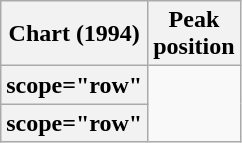<table class="wikitable sortable plainrowheaders">
<tr>
<th scope="col">Chart (1994)</th>
<th scope="col">Peak<br>position</th>
</tr>
<tr>
<th>scope="row" </th>
</tr>
<tr>
<th>scope="row" </th>
</tr>
</table>
